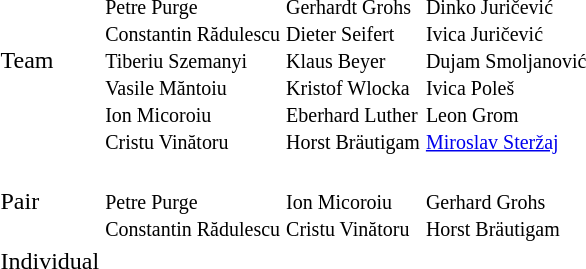<table>
<tr>
<td>Team</td>
<td><br><small>Petre Purge<br>Constantin Rădulescu<br>Tiberiu Szemanyi<br>Vasile Măntoiu<br>Ion Micoroiu<br>Cristu Vinătoru</small></td>
<td><br><small>Gerhardt Grohs<br>Dieter Seifert<br>Klaus Beyer<br>Kristof Wlocka<br>Eberhard Luther<br>Horst Bräutigam</small></td>
<td><br><small>Dinko Juričević<br>Ivica Juričević<br>Dujam Smoljanović<br>Ivica Poleš<br>Leon Grom<br><a href='#'>Miroslav Steržaj</a></small></td>
</tr>
<tr>
<td>Pair</td>
<td><br><small>Petre Purge<br>Constantin Rădulescu</small></td>
<td><br><small>Ion Micoroiu<br>Cristu Vinătoru</small></td>
<td><br><small>Gerhard Grohs<br>Horst Bräutigam</small></td>
</tr>
<tr>
<td>Individual</td>
<td></td>
<td></td>
<td></td>
</tr>
</table>
